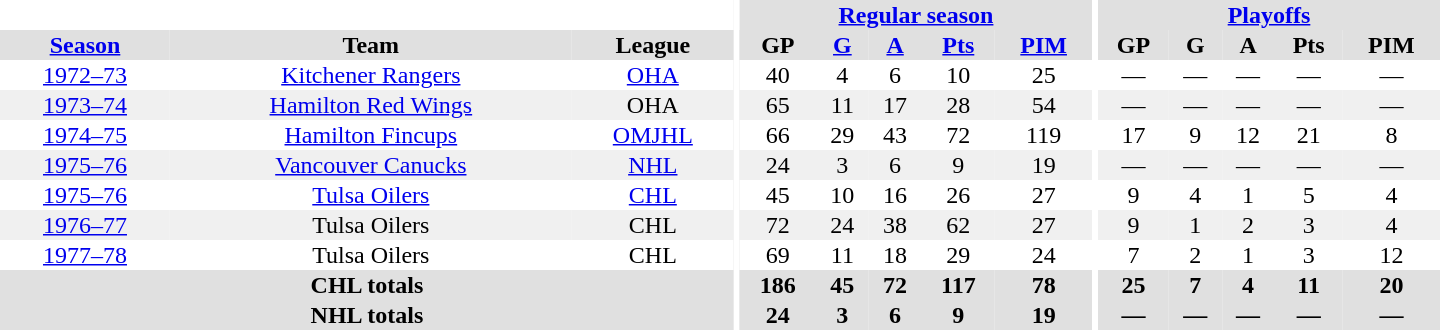<table border="0" cellpadding="1" cellspacing="0" style="text-align:center; width:60em">
<tr bgcolor="#e0e0e0">
<th colspan="3" bgcolor="#ffffff"></th>
<th rowspan="100" bgcolor="#ffffff"></th>
<th colspan="5"><a href='#'>Regular season</a></th>
<th rowspan="100" bgcolor="#ffffff"></th>
<th colspan="5"><a href='#'>Playoffs</a></th>
</tr>
<tr bgcolor="#e0e0e0">
<th><a href='#'>Season</a></th>
<th>Team</th>
<th>League</th>
<th>GP</th>
<th><a href='#'>G</a></th>
<th><a href='#'>A</a></th>
<th><a href='#'>Pts</a></th>
<th><a href='#'>PIM</a></th>
<th>GP</th>
<th>G</th>
<th>A</th>
<th>Pts</th>
<th>PIM</th>
</tr>
<tr>
<td><a href='#'>1972–73</a></td>
<td><a href='#'>Kitchener Rangers</a></td>
<td><a href='#'>OHA</a></td>
<td>40</td>
<td>4</td>
<td>6</td>
<td>10</td>
<td>25</td>
<td>—</td>
<td>—</td>
<td>—</td>
<td>—</td>
<td>—</td>
</tr>
<tr bgcolor="#f0f0f0">
<td><a href='#'>1973–74</a></td>
<td><a href='#'>Hamilton Red Wings</a></td>
<td>OHA</td>
<td>65</td>
<td>11</td>
<td>17</td>
<td>28</td>
<td>54</td>
<td>—</td>
<td>—</td>
<td>—</td>
<td>—</td>
<td>—</td>
</tr>
<tr>
<td><a href='#'>1974–75</a></td>
<td><a href='#'>Hamilton Fincups</a></td>
<td><a href='#'>OMJHL</a></td>
<td>66</td>
<td>29</td>
<td>43</td>
<td>72</td>
<td>119</td>
<td>17</td>
<td>9</td>
<td>12</td>
<td>21</td>
<td>8</td>
</tr>
<tr bgcolor="#f0f0f0">
<td><a href='#'>1975–76</a></td>
<td><a href='#'>Vancouver Canucks</a></td>
<td><a href='#'>NHL</a></td>
<td>24</td>
<td>3</td>
<td>6</td>
<td>9</td>
<td>19</td>
<td>—</td>
<td>—</td>
<td>—</td>
<td>—</td>
<td>—</td>
</tr>
<tr>
<td><a href='#'>1975–76</a></td>
<td><a href='#'>Tulsa Oilers</a></td>
<td><a href='#'>CHL</a></td>
<td>45</td>
<td>10</td>
<td>16</td>
<td>26</td>
<td>27</td>
<td>9</td>
<td>4</td>
<td>1</td>
<td>5</td>
<td>4</td>
</tr>
<tr bgcolor="#f0f0f0">
<td><a href='#'>1976–77</a></td>
<td>Tulsa Oilers</td>
<td>CHL</td>
<td>72</td>
<td>24</td>
<td>38</td>
<td>62</td>
<td>27</td>
<td>9</td>
<td>1</td>
<td>2</td>
<td>3</td>
<td>4</td>
</tr>
<tr>
<td><a href='#'>1977–78</a></td>
<td>Tulsa Oilers</td>
<td>CHL</td>
<td>69</td>
<td>11</td>
<td>18</td>
<td>29</td>
<td>24</td>
<td>7</td>
<td>2</td>
<td>1</td>
<td>3</td>
<td>12</td>
</tr>
<tr bgcolor="#e0e0e0">
<th colspan="3">CHL totals</th>
<th>186</th>
<th>45</th>
<th>72</th>
<th>117</th>
<th>78</th>
<th>25</th>
<th>7</th>
<th>4</th>
<th>11</th>
<th>20</th>
</tr>
<tr bgcolor="#e0e0e0">
<th colspan="3">NHL totals</th>
<th>24</th>
<th>3</th>
<th>6</th>
<th>9</th>
<th>19</th>
<th>—</th>
<th>—</th>
<th>—</th>
<th>—</th>
<th>—</th>
</tr>
</table>
